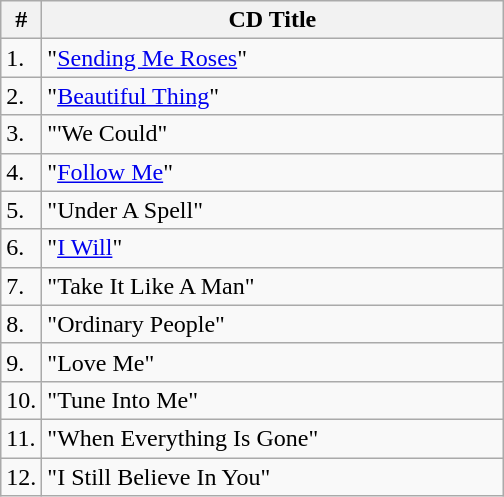<table class="wikitable">
<tr>
<th>#</th>
<th width="300">CD Title</th>
</tr>
<tr>
<td>1.</td>
<td>"<a href='#'>Sending Me Roses</a>"</td>
</tr>
<tr>
<td>2.</td>
<td>"<a href='#'>Beautiful Thing</a>"</td>
</tr>
<tr>
<td>3.</td>
<td>"'We Could"</td>
</tr>
<tr>
<td>4.</td>
<td>"<a href='#'>Follow Me</a>"</td>
</tr>
<tr>
<td>5.</td>
<td>"Under A Spell"</td>
</tr>
<tr>
<td>6.</td>
<td>"<a href='#'>I Will</a>"</td>
</tr>
<tr>
<td>7.</td>
<td>"Take It Like A Man"</td>
</tr>
<tr>
<td>8.</td>
<td>"Ordinary People"</td>
</tr>
<tr>
<td>9.</td>
<td>"Love Me"</td>
</tr>
<tr>
<td>10.</td>
<td>"Tune Into Me"</td>
</tr>
<tr>
<td>11.</td>
<td>"When Everything Is Gone"</td>
</tr>
<tr>
<td>12.</td>
<td>"I Still Believe In You"</td>
</tr>
</table>
